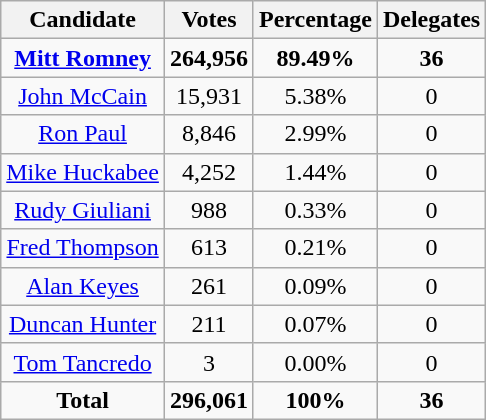<table class="wikitable" style="text-align:center;">
<tr>
<th>Candidate</th>
<th>Votes</th>
<th>Percentage</th>
<th>Delegates</th>
</tr>
<tr>
<td><strong><a href='#'>Mitt Romney</a></strong></td>
<td><strong>264,956</strong></td>
<td><strong>89.49%</strong></td>
<td><strong>36</strong></td>
</tr>
<tr>
<td><a href='#'>John McCain</a></td>
<td>15,931</td>
<td>5.38%</td>
<td>0</td>
</tr>
<tr>
<td><a href='#'>Ron Paul</a></td>
<td>8,846</td>
<td>2.99%</td>
<td>0</td>
</tr>
<tr>
<td><a href='#'>Mike Huckabee</a></td>
<td>4,252</td>
<td>1.44%</td>
<td>0</td>
</tr>
<tr>
<td><a href='#'>Rudy Giuliani</a></td>
<td>988</td>
<td>0.33%</td>
<td>0</td>
</tr>
<tr>
<td><a href='#'>Fred Thompson</a></td>
<td>613</td>
<td>0.21%</td>
<td>0</td>
</tr>
<tr>
<td><a href='#'>Alan Keyes</a></td>
<td>261</td>
<td>0.09%</td>
<td>0</td>
</tr>
<tr>
<td><a href='#'>Duncan Hunter</a></td>
<td>211</td>
<td>0.07%</td>
<td>0</td>
</tr>
<tr>
<td><a href='#'>Tom Tancredo</a></td>
<td>3</td>
<td>0.00%</td>
<td>0</td>
</tr>
<tr>
<td><strong>Total</strong></td>
<td><strong>296,061</strong></td>
<td><strong>100%</strong></td>
<td><strong>36</strong></td>
</tr>
</table>
